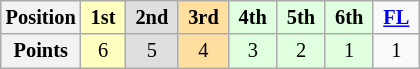<table class="wikitable" style="font-size:85%; text-align:center">
<tr>
<th>Position</th>
<td style="background:#ffffbf;"> <strong>1st</strong> </td>
<td style="background:#dfdfdf;"> <strong>2nd</strong> </td>
<td style="background:#ffdf9f;"> <strong>3rd</strong> </td>
<td style="background:#dfffdf;"> <strong>4th</strong> </td>
<td style="background:#dfffdf;"> <strong>5th</strong> </td>
<td style="background:#dfffdf;"> <strong>6th</strong> </td>
<td> <strong><a href='#'>FL</a></strong> </td>
</tr>
<tr>
<th>Points</th>
<td style="background:#ffffbf;">6</td>
<td style="background:#dfdfdf;">5</td>
<td style="background:#ffdf9f;">4</td>
<td style="background:#dfffdf;">3</td>
<td style="background:#dfffdf;">2</td>
<td style="background:#dfffdf;">1</td>
<td>1</td>
</tr>
</table>
